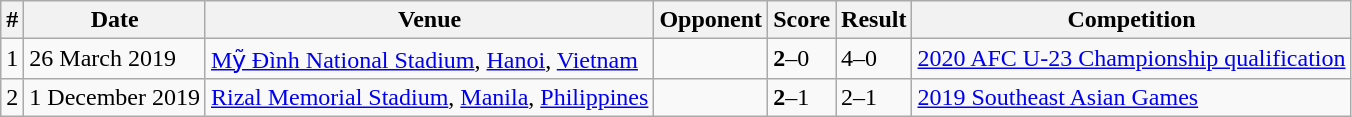<table class="wikitable">
<tr>
<th>#</th>
<th>Date</th>
<th>Venue</th>
<th>Opponent</th>
<th>Score</th>
<th>Result</th>
<th>Competition</th>
</tr>
<tr>
<td>1</td>
<td>26 March 2019</td>
<td><a href='#'>Mỹ Đình National Stadium</a>, <a href='#'>Hanoi</a>, <a href='#'>Vietnam</a></td>
<td></td>
<td><strong>2</strong>–0</td>
<td>4–0</td>
<td><a href='#'>2020 AFC U-23 Championship qualification</a></td>
</tr>
<tr>
<td>2</td>
<td>1 December 2019</td>
<td><a href='#'>Rizal Memorial Stadium</a>, <a href='#'>Manila</a>, <a href='#'>Philippines</a></td>
<td></td>
<td><strong>2</strong>–1</td>
<td>2–1</td>
<td><a href='#'>2019 Southeast Asian Games</a></td>
</tr>
</table>
